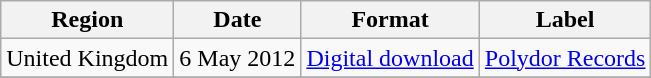<table class=wikitable>
<tr>
<th>Region</th>
<th>Date</th>
<th>Format</th>
<th>Label</th>
</tr>
<tr>
<td>United Kingdom</td>
<td>6 May 2012</td>
<td><a href='#'>Digital download</a></td>
<td><a href='#'>Polydor Records</a></td>
</tr>
<tr>
</tr>
</table>
